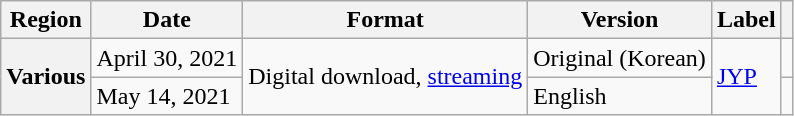<table class="wikitable plainrowheaders">
<tr>
<th>Region</th>
<th>Date</th>
<th>Format</th>
<th>Version</th>
<th>Label</th>
<th></th>
</tr>
<tr>
<th scope="row" rowspan="2">Various</th>
<td>April 30, 2021</td>
<td rowspan="2">Digital download, <a href='#'>streaming</a></td>
<td>Original (Korean)</td>
<td rowspan="2"><a href='#'>JYP</a></td>
<td></td>
</tr>
<tr>
<td>May 14, 2021</td>
<td>English</td>
<td></td>
</tr>
</table>
